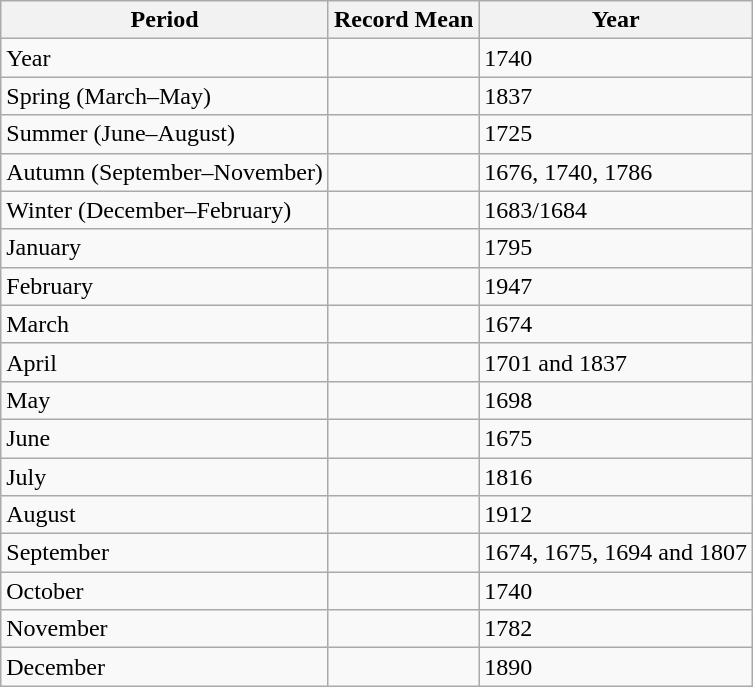<table class="wikitable">
<tr>
<th>Period</th>
<th>Record Mean</th>
<th>Year</th>
</tr>
<tr>
<td>Year</td>
<td align="right"></td>
<td>1740</td>
</tr>
<tr>
<td>Spring (March–May)</td>
<td align="right"></td>
<td>1837</td>
</tr>
<tr>
<td>Summer (June–August)</td>
<td align="right"></td>
<td>1725</td>
</tr>
<tr>
<td>Autumn (September–November)</td>
<td align="right"></td>
<td>1676, 1740, 1786</td>
</tr>
<tr>
<td>Winter (December–February)</td>
<td align="right"></td>
<td>1683/1684</td>
</tr>
<tr>
<td>January</td>
<td align="right"></td>
<td>1795</td>
</tr>
<tr>
<td>February</td>
<td align="right"></td>
<td>1947</td>
</tr>
<tr>
<td>March</td>
<td align="right"></td>
<td>1674</td>
</tr>
<tr>
<td>April</td>
<td align="right"></td>
<td>1701 and 1837</td>
</tr>
<tr>
<td>May</td>
<td align="right"></td>
<td>1698</td>
</tr>
<tr>
<td>June</td>
<td align="right"></td>
<td>1675</td>
</tr>
<tr>
<td>July</td>
<td align="right"></td>
<td>1816</td>
</tr>
<tr>
<td>August</td>
<td align="right"></td>
<td>1912</td>
</tr>
<tr>
<td>September</td>
<td align="right"></td>
<td>1674, 1675, 1694 and 1807</td>
</tr>
<tr>
<td>October</td>
<td align="right"></td>
<td>1740</td>
</tr>
<tr>
<td>November</td>
<td align="right"></td>
<td>1782</td>
</tr>
<tr>
<td>December</td>
<td align="right"></td>
<td>1890</td>
</tr>
</table>
